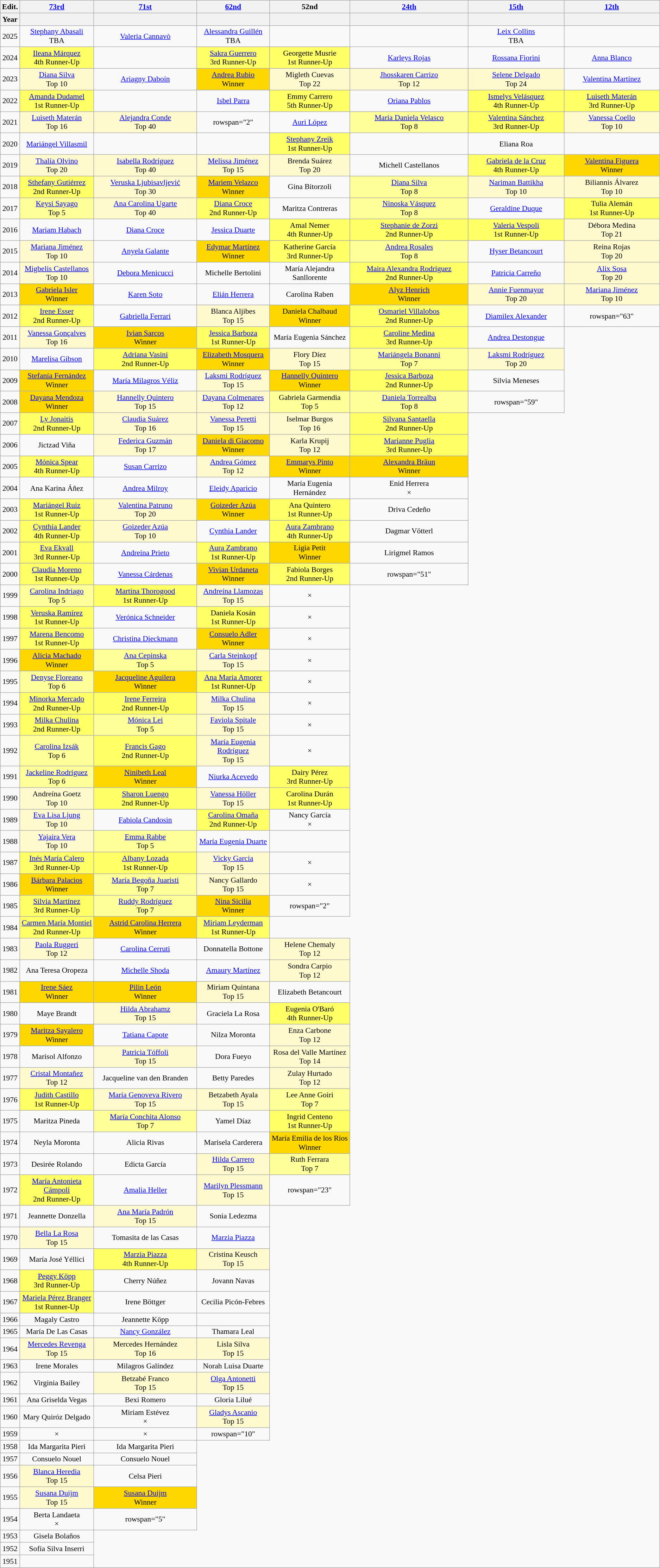<table class="wikitable " style="font-size: 90%; text-align:center;">
<tr>
<th>Edit.</th>
<th width="300"><a href='#'>73rd</a></th>
<th width="450"><a href='#'>71st</a></th>
<th width="250"><a href='#'>62nd</a></th>
<th width="300">52nd</th>
<th width="550"><a href='#'>24th</a></th>
<th width="400"><a href='#'>15th</a></th>
<th width="400"><a href='#'>12th</a></th>
</tr>
<tr>
<th>Year</th>
<th></th>
<th></th>
<th></th>
<th></th>
<th></th>
<th></th>
<th></th>
</tr>
<tr>
<td>2025</td>
<td><a href='#'>Stephany Abasali</a><br>TBA</td>
<td><a href='#'>Valeria Cannavò</a></td>
<td><a href='#'>Alessandra Guillén</a><br>TBA</td>
<td></td>
<td></td>
<td><a href='#'>Leix Collins</a><br>TBA</td>
<td></td>
</tr>
<tr>
<td>2024</td>
<td bgcolor="#FFFF66"><a href='#'>Ileana Márquez</a><br>4th Runner-Up</td>
<td></td>
<td bgcolor="#FFFF66"><a href='#'>Sakra Guerrero</a><br>3rd Runner-Up</td>
<td bgcolor="#FFFF66">Georgette Musrie<br>1st Runner-Up</td>
<td><a href='#'>Karleys Rojas</a></td>
<td><a href='#'>Rossana Fiorini</a></td>
<td><a href='#'>Anna Blanco</a></td>
</tr>
<tr>
<td>2023</td>
<td bgcolor=FFFACD><a href='#'>Diana Silva</a><br>Top 10</td>
<td><a href='#'>Ariagny Daboín</a></td>
<td bgcolor="gold"><a href='#'>Andrea Rubio</a><br>Winner</td>
<td bgcolor="#FFFACD">Migleth Cuevas<br>Top 22</td>
<td bgcolor="#FFFACD"><a href='#'>Jhosskaren Carrizo</a><br>Top 12</td>
<td bgcolor=FFFACD><a href='#'>Selene Delgado</a><br>Top 24</td>
<td><a href='#'>Valentina Martínez</a></td>
</tr>
<tr>
<td>2022</td>
<td bgcolor="#FFFF66"><a href='#'>Amanda Dudamel</a><br>1st Runner-Up</td>
<td></td>
<td><a href='#'>Isbel Parra</a></td>
<td bgcolor="#FFFF66">Emmy Carrero<br>5th Runner-Up</td>
<td><a href='#'>Oriana Pablos</a></td>
<td bgcolor="#FFFF66"><a href='#'>Ismelys Velásquez</a><br>4th Runner-Up</td>
<td bgcolor="#FFFF66"><a href='#'>Luiseth Materán</a><br>3rd Runner-Up</td>
</tr>
<tr>
<td>2021</td>
<td bgcolor="#FFFACD"><a href='#'>Luiseth Materán</a><br>Top 16</td>
<td bgcolor="#FFFACD"><a href='#'>Alejandra Conde</a><br>Top 40</td>
<td>rowspan="2" </td>
<td><a href='#'>Auri López</a></td>
<td bgcolor="#FFFF99"><a href='#'>María Daniela Velasco</a><br>Top 8</td>
<td bgcolor="#FFFF66"><a href='#'>Valentina Sánchez</a><br>3rd Runner-Up</td>
<td bgcolor="#FFFACD"><a href='#'>Vanessa Coello</a><br>Top 10</td>
</tr>
<tr>
<td>2020</td>
<td><a href='#'>Mariángel Villasmil</a></td>
<td></td>
<td></td>
<td bgcolor="#FFFF66"><a href='#'>Stephany Zreik</a><br>1st Runner-Up</td>
<td></td>
<td>Eliana Roa</td>
</tr>
<tr>
<td>2019</td>
<td bgcolor="#FFFACD"><a href='#'>Thalía Olvino</a><br>Top 20</td>
<td bgcolor="#FFFACD"><a href='#'>Isabella Rodríguez</a><br>Top 40</td>
<td bgcolor="#FFFACD"><a href='#'>Melissa Jiménez</a><br>Top 15</td>
<td bgcolor="#FFFACD">Brenda Suárez<br>Top 20</td>
<td>Michell Castellanos</td>
<td bgcolor="#FFFF66"><a href='#'>Gabriela de la Cruz</a><br>4th Runner-Up</td>
<td bgcolor="gold"><a href='#'>Valentina Figuera</a><br>Winner</td>
</tr>
<tr>
<td>2018</td>
<td bgcolor="#FFFF66"><a href='#'>Sthefany Gutiérrez</a><br>2nd Runner-Up</td>
<td bgcolor="#FFFACD"><a href='#'>Veruska Ljubisavljević</a><br>Top 30</td>
<td bgcolor="gold"><a href='#'>Mariem Velazco</a><br>Winner</td>
<td>Gina Bitorzoli</td>
<td bgcolor="#FFFF99"><a href='#'>Diana Silva</a><br>Top 8</td>
<td bgcolor="#FFFACD"><a href='#'>Nariman Battikha</a><br>Top 10</td>
<td bgcolor="#FFFACD">Biliannis Álvarez<br>Top 10</td>
</tr>
<tr>
<td>2017</td>
<td bgcolor="#FFFF99"><a href='#'>Keysi Sayago</a><br>Top 5</td>
<td bgcolor="#FFFACD"><a href='#'>Ana Carolina Ugarte</a><br>Top 40</td>
<td bgcolor="#FFFF66"><a href='#'>Diana Croce</a><br>2nd Runner-Up</td>
<td>Maritza Contreras</td>
<td bgcolor="#FFFF99"><a href='#'>Ninoska Vásquez</a><br>Top 8</td>
<td><a href='#'>Geraldine Duque</a></td>
<td bgcolor="#FFFF66">Tulia Alemán<br>1st Runner-Up</td>
</tr>
<tr>
<td>2016</td>
<td><a href='#'>Mariam Habach</a></td>
<td><a href='#'>Diana Croce</a></td>
<td><a href='#'>Jessica Duarte</a></td>
<td bgcolor="#FFFF66">Amal Nemer<br>4th Runner-Up</td>
<td bgcolor="#FFFF66"><a href='#'>Stephanie de Zorzi</a><br>2nd Runner-Up</td>
<td bgcolor="#FFFF66"><a href='#'>Valeria Vespoli</a><br>1st Runner-Up</td>
<td bgcolor="#FFFACD">Débora Medina<br>Top 21</td>
</tr>
<tr>
<td>2015</td>
<td bgcolor="#FFFACD"><a href='#'>Mariana Jiménez</a><br>Top 10</td>
<td><a href='#'>Anyela Galante</a></td>
<td bgcolor="gold"><a href='#'>Edymar Martínez</a><br>Winner</td>
<td bgcolor="#FFFF66">Katherine García<br>3rd Runner-Up</td>
<td bgcolor="#FFFF99"><a href='#'>Andrea Rosales</a><br>Top 8</td>
<td><a href='#'>Hyser Betancourt</a></td>
<td bgcolor="#FFFACD">Reina Rojas<br>Top 20</td>
</tr>
<tr>
<td>2014</td>
<td bgcolor="#FFFACD"><a href='#'>Migbelis Castellanos</a><br>Top 10</td>
<td><a href='#'>Debora Menicucci</a></td>
<td>Michelle Bertolini</td>
<td>María Alejandra Sanllorente</td>
<td bgcolor="#FFFF66"><a href='#'>Maira Alexandra Rodríguez</a><br>2nd Runner-Up</td>
<td><a href='#'>Patricia Carreño</a></td>
<td bgcolor="#FFFACD"><a href='#'>Alix Sosa</a><br>Top 20</td>
</tr>
<tr>
<td>2013</td>
<td bgcolor="gold"><a href='#'>Gabriela Isler</a><br>Winner</td>
<td><a href='#'>Karen Soto</a></td>
<td><a href='#'>Elián Herrera</a></td>
<td>Carolina Raben</td>
<td bgcolor="gold"><a href='#'>Alyz Henrich</a><br>Winner</td>
<td bgcolor="#FFFACD"><a href='#'>Annie Fuenmayor</a><br>Top 20</td>
<td bgcolor="#FFFACD"><a href='#'>Mariana Jiménez</a><br>Top 10</td>
</tr>
<tr>
<td>2012</td>
<td bgcolor="#FFFF66"><a href='#'>Irene Esser</a><br>2nd Runner-Up</td>
<td><a href='#'>Gabriella Ferrari</a></td>
<td bgcolor="#FFFACD">Blanca Aljibes<br>Top 15</td>
<td bgcolor="gold">Daniela Chalbaud<br>Winner</td>
<td bgcolor="#FFFF66"><a href='#'>Osmariel Villalobos</a><br>2nd Runner-Up</td>
<td><a href='#'>Diamilex Alexander</a></td>
<td>rowspan="63" </td>
</tr>
<tr>
<td>2011</td>
<td bgcolor="#FFFACD"><a href='#'>Vanessa Gonçalves</a><br>Top 16</td>
<td bgcolor="gold"><a href='#'>Ivian Sarcos</a><br>Winner</td>
<td bgcolor="#FFFF66"><a href='#'>Jessica Barboza</a><br>1st Runner-Up</td>
<td>María Eugenia Sánchez</td>
<td bgcolor="#FFFF66"><a href='#'>Caroline Medina</a><br>3rd Runner-Up</td>
<td><a href='#'>Andrea Destongue</a></td>
</tr>
<tr>
<td>2010</td>
<td><a href='#'>Marelisa Gibson</a></td>
<td bgcolor="#FFFF66"><a href='#'>Adriana Vasini</a><br>2nd Runner-Up</td>
<td bgcolor="gold"><a href='#'>Elizabeth Mosquera</a><br>Winner</td>
<td bgcolor="#FFFACD">Flory Díez<br>Top 15</td>
<td bgcolor="#FFFF99"><a href='#'>Mariángela Bonanni</a><br>Top 7</td>
<td bgcolor="#FFFACD"><a href='#'>Laksmi Rodríguez</a><br>Top 20</td>
</tr>
<tr>
<td>2009</td>
<td bgcolor="gold"><a href='#'>Stefanía Fernández</a><br>Winner</td>
<td><a href='#'>María Milagros Véliz</a></td>
<td bgcolor="#FFFACD"><a href='#'>Laksmi Rodríguez</a><br>Top 15</td>
<td bgcolor="gold"><a href='#'>Hannelly Quintero</a><br>Winner</td>
<td bgcolor="#FFFF66"><a href='#'>Jessica Barboza</a><br>2nd Runner-Up</td>
<td>Silvia Meneses</td>
</tr>
<tr>
<td>2008</td>
<td bgcolor="gold"><a href='#'>Dayana Mendoza</a><br>Winner</td>
<td bgcolor="#FFFACD"><a href='#'>Hannelly Quintero</a><br>Top 15</td>
<td bgcolor="#FFFACD"><a href='#'>Dayana Colmenares</a><br>Top 12</td>
<td bgcolor="#FFFF99">Gabriela Garmendia<br>Top 5</td>
<td bgcolor="#FFFF99"><a href='#'>Daniela Torrealba</a><br>Top 8</td>
<td>rowspan="59" </td>
</tr>
<tr>
<td>2007</td>
<td bgcolor="#FFFF66"><a href='#'>Ly Jonaitis</a><br>2nd Runner-Up</td>
<td bgcolor="#FFFACD"><a href='#'>Claudia Suárez</a><br>Top 16</td>
<td bgcolor="#FFFACD"><a href='#'>Vanessa Peretti</a><br>Top 15</td>
<td bgcolor="#FFFACD">Iselmar Burgos<br>Top 16</td>
<td bgcolor="#FFFF66"><a href='#'>Silvana Santaella</a><br>2nd Runner-Up</td>
</tr>
<tr>
<td>2006</td>
<td>Jictzad Viña</td>
<td bgcolor="#FFFACD"><a href='#'>Federica Guzmán</a><br>Top 17</td>
<td bgcolor="gold"><a href='#'>Daniela di Giacomo</a><br>Winner</td>
<td bgcolor="#FFFACD">Karla Krupij<br>Top 12</td>
<td bgcolor="#FFFF66"><a href='#'>Marianne Puglia</a><br>3rd Runner-Up</td>
</tr>
<tr>
<td>2005</td>
<td bgcolor="#FFFF66"><a href='#'>Mónica Spear</a><br>4th Runner-Up</td>
<td><a href='#'>Susan Carrizo</a></td>
<td bgcolor="#FFFACD"><a href='#'>Andrea Gómez</a><br>Top 12</td>
<td bgcolor="gold"><a href='#'>Emmarys Pinto</a><br>Winner</td>
<td bgcolor="gold"><a href='#'>Alexandra Bräun</a><br>Winner</td>
</tr>
<tr>
<td>2004</td>
<td>Ana Karina Áñez</td>
<td><a href='#'>Andrea Milroy</a></td>
<td><a href='#'>Eleidy Aparicio</a></td>
<td>María Eugenia Hernández</td>
<td>Enid Herrera<br>×</td>
</tr>
<tr>
<td>2003</td>
<td bgcolor="#FFFF66"><a href='#'>Mariángel Ruiz</a><br>1st Runner-Up</td>
<td bgcolor="#FFFACD"><a href='#'>Valentina Patruno</a><br>Top 20</td>
<td bgcolor="gold"><a href='#'>Goizeder Azúa</a><br>Winner</td>
<td bgcolor="#FFFF66">Ana Quintero<br>1st Runner-Up</td>
<td>Driva Cedeño</td>
</tr>
<tr>
<td>2002</td>
<td bgcolor="#FFFF66"><a href='#'>Cynthia Lander</a><br>4th Runner-Up</td>
<td bgcolor="#FFFACD"><a href='#'>Goizeder Azúa</a><br>Top 10</td>
<td><a href='#'>Cynthia Lander</a></td>
<td bgcolor="#FFFF66"><a href='#'>Aura Zambrano</a><br>4th Runner-Up</td>
<td>Dagmar Vötterl</td>
</tr>
<tr>
<td>2001</td>
<td bgcolor="#FFFF66"><a href='#'>Eva Ekvall</a><br>3rd Runner-Up</td>
<td><a href='#'>Andreína Prieto</a></td>
<td bgcolor="#FFFF66"><a href='#'>Aura Zambrano</a><br>1st Runner-Up</td>
<td bgcolor="gold">Ligia Petit<br> Winner</td>
<td>Lirigmel Ramos</td>
</tr>
<tr>
<td>2000</td>
<td bgcolor="#FFFF66"><a href='#'>Claudia Moreno</a><br>1st Runner-Up</td>
<td><a href='#'>Vanessa Cárdenas</a></td>
<td bgcolor="gold"><a href='#'>Vivian Urdaneta</a><br>Winner</td>
<td bgcolor="#FFFF66">Fabiola Borges<br>2nd Runner-Up</td>
<td>rowspan="51" </td>
</tr>
<tr>
<td>1999</td>
<td bgcolor="#FFFF99"><a href='#'>Carolina Indriago</a><br>Top 5</td>
<td bgcolor="#FFFF66"><a href='#'>Martina Thorogood</a><br>1st Runner-Up</td>
<td bgcolor="#FFFACD"><a href='#'>Andreína Llamozas</a><br>Top 15</td>
<td>×</td>
</tr>
<tr>
<td>1998</td>
<td bgcolor="#FFFF66"><a href='#'>Veruska Ramírez</a><br>1st Runner-Up</td>
<td><a href='#'>Verónica Schneider</a></td>
<td bgcolor="#FFFF66">Daniela Kosán<br>1st Runner-Up</td>
<td>×</td>
</tr>
<tr>
<td>1997</td>
<td bgcolor="#FFFF66"><a href='#'>Marena Bencomo</a><br>1st Runner-Up</td>
<td><a href='#'>Christina Dieckmann</a></td>
<td bgcolor="gold"><a href='#'>Consuelo Adler</a><br>Winner</td>
<td>×</td>
</tr>
<tr>
<td>1996</td>
<td bgcolor="gold"><a href='#'>Alicia Machado</a><br>Winner</td>
<td bgcolor="#FFFF99"><a href='#'>Ana Cepinska</a><br>Top 5</td>
<td bgcolor="#FFFACD"><a href='#'>Carla Steinkopf</a><br>Top 15</td>
<td>×</td>
</tr>
<tr>
<td>1995</td>
<td bgcolor="#FFFF99"><a href='#'>Denyse Floreano</a><br>Top 6</td>
<td bgcolor="gold"><a href='#'>Jacqueline Aguilera</a><br>Winner</td>
<td bgcolor="#FFFF66"><a href='#'>Ana María Amorer</a><br>1st Runner-Up</td>
<td>×</td>
</tr>
<tr>
<td>1994</td>
<td bgcolor="#FFFF66"><a href='#'>Minorka Mercado</a><br>2nd Runner-Up</td>
<td bgcolor="#FFFF66"><a href='#'>Irene Ferreira</a><br>2nd Runner-Up</td>
<td bgcolor="#FFFACD"><a href='#'>Milka Chulina</a><br>Top 15</td>
<td>×</td>
</tr>
<tr>
<td>1993</td>
<td bgcolor="#FFFF66"><a href='#'>Milka Chulina</a><br>2nd Runner-Up</td>
<td bgcolor="#FFFF99"><a href='#'>Mónica Lei</a><br>Top 5</td>
<td bgcolor="#FFFACD"><a href='#'>Faviola Spitale</a><br>Top 15</td>
<td>×</td>
</tr>
<tr>
<td>1992</td>
<td bgcolor="#FFFF99"><a href='#'>Carolina Izsák</a><br>Top 6</td>
<td bgcolor="#FFFF66"><a href='#'>Francis Gago</a><br>2nd Runner-Up</td>
<td bgcolor="#FFFACD"><a href='#'>María Eugenia Rodríguez</a><br>Top 15</td>
<td>×</td>
</tr>
<tr>
<td>1991</td>
<td bgcolor="#FFFF99"><a href='#'>Jackeline Rodríguez</a><br>Top 6</td>
<td bgcolor="gold"><a href='#'>Ninibeth Leal</a><br>Winner</td>
<td><a href='#'>Niurka Acevedo</a></td>
<td bgcolor="#FFFF66">Dairy Pérez<br>3rd Runner-Up</td>
</tr>
<tr>
<td>1990</td>
<td bgcolor="#FFFACD">Andreína Goetz<br>Top 10</td>
<td bgcolor="#FFFF66"><a href='#'>Sharon Luengo</a><br>2nd Runner-Up</td>
<td bgcolor="#FFFACD"><a href='#'>Vanessa Höller</a><br>Top 15</td>
<td bgcolor="#FFFF66">Carolina Durán<br>1st Runner-Up</td>
</tr>
<tr>
<td>1989</td>
<td bgcolor="#FFFACD"><a href='#'>Eva Lisa Ljung</a><br>Top 10</td>
<td><a href='#'>Fabiola Candosin</a></td>
<td bgcolor="#FFFF66"><a href='#'>Carolina Omaña</a><br>2nd Runner-Up</td>
<td>Nancy García<br>×</td>
</tr>
<tr>
<td>1988</td>
<td bgcolor="#FFFACD"><a href='#'>Yajaira Vera</a><br>Top 10</td>
<td bgcolor="#FFFF99"><a href='#'>Emma Rabbe</a><br>Top 5</td>
<td><a href='#'>María Eugenia Duarte</a></td>
<td></td>
</tr>
<tr>
<td>1987</td>
<td bgcolor="#FFFF66"><a href='#'>Inés María Calero</a><br>3rd Runner-Up</td>
<td bgcolor="#FFFF66"><a href='#'>Albany Lozada</a><br>1st Runner-Up</td>
<td bgcolor="#FFFACD"><a href='#'>Vicky Garcia</a><br>Top 15</td>
<td>×</td>
</tr>
<tr>
<td>1986</td>
<td bgcolor="gold"><a href='#'>Bárbara Palacios</a><br>Winner</td>
<td bgcolor="#FFFF99"><a href='#'>María Begoña Juaristi</a><br>Top 7</td>
<td bgcolor="#FFFACD">Nancy Gallardo<br>Top 15</td>
<td>×</td>
</tr>
<tr>
<td>1985</td>
<td bgcolor="#FFFF66"><a href='#'>Silvia Martínez</a><br>3rd Runner-Up</td>
<td bgcolor="#FFFF99"><a href='#'>Ruddy Rodríguez</a><br>Top 7</td>
<td bgcolor="gold"><a href='#'>Nina Sicilia</a><br>Winner</td>
<td>rowspan="2" </td>
</tr>
<tr>
<td>1984</td>
<td bgcolor="#FFFF66"><a href='#'>Carmen María Montiel</a><br>2nd Runner-Up</td>
<td bgcolor="gold"><a href='#'>Astrid Carolina Herrera</a><br>Winner</td>
<td bgcolor="#FFFF66"><a href='#'>Miriam Leyderman</a><br>1st Runner-Up</td>
</tr>
<tr>
<td>1983</td>
<td bgcolor="#FFFACD"><a href='#'>Paola Ruggeri</a><br>Top 12</td>
<td><a href='#'>Carolina Cerruti</a></td>
<td>Donnatella Bottone</td>
<td bgcolor="#FFFACD">Helene Chemaly<br>Top 12</td>
</tr>
<tr>
<td>1982</td>
<td>Ana Teresa Oropeza</td>
<td><a href='#'>Michelle Shoda</a></td>
<td><a href='#'>Amaury Martínez</a></td>
<td bgcolor="#FFFACD">Sondra Carpio<br>Top 12</td>
</tr>
<tr>
<td>1981</td>
<td bgcolor="gold"><a href='#'>Irene Sáez</a><br>Winner</td>
<td bgcolor="gold"><a href='#'>Pilin León</a><br>Winner</td>
<td bgcolor="#FFFACD">Miriam Quintana<br>Top 15</td>
<td>Elizabeth Betancourt</td>
</tr>
<tr>
<td>1980</td>
<td>Maye Brandt</td>
<td bgcolor="#FFFACD"><a href='#'>Hilda Abrahamz</a><br>Top 15</td>
<td>Graciela La Rosa</td>
<td bgcolor="#FFFF66">Eugenia O'Baró<br>4th Runner-Up</td>
</tr>
<tr>
<td>1979</td>
<td bgcolor="gold"><a href='#'>Maritza Sayalero</a><br>Winner</td>
<td><a href='#'>Tatiana Capote</a></td>
<td>Nilza Moronta</td>
<td bgcolor="#FFFACD">Enza Carbone<br>Top 12</td>
</tr>
<tr>
<td>1978</td>
<td>Marisol Alfonzo</td>
<td bgcolor="#FFFACD"><a href='#'>Patricia Tóffoli</a><br>Top 15</td>
<td>Dora Fueyo</td>
<td bgcolor="#FFFACD">Rosa del Valle Martínez<br>Top 14</td>
</tr>
<tr>
<td>1977</td>
<td bgcolor="#FFFACD"><a href='#'>Cristal Montañez</a><br>Top 12</td>
<td>Jacqueline van den Branden</td>
<td>Betty Paredes</td>
<td bgcolor="#FFFACD">Zulay Hurtado<br>Top 12</td>
</tr>
<tr>
<td>1976</td>
<td bgcolor="#FFFF66"><a href='#'>Judith Castillo</a><br>1st Runner-Up</td>
<td bgcolor="#FFFACD"><a href='#'>María Genoveva Rivero</a><br>Top 15</td>
<td bgcolor="#FFFACD">Betzabeth Ayala<br>Top 15</td>
<td bgcolor="#FFFF99">Lee Anne Goiri<br>Top 7</td>
</tr>
<tr>
<td>1975</td>
<td>Maritza Pineda</td>
<td bgcolor="#FFFF99"><a href='#'>María Conchita Alonso</a><br>Top 7</td>
<td>Yamel Díaz</td>
<td bgcolor="#FFFF66">Ingrid Centeno<br>1st Runner-Up</td>
</tr>
<tr>
<td>1974</td>
<td>Neyla Moronta</td>
<td>Alicia Rivas</td>
<td>Marisela Carderera</td>
<td bgcolor="gold">María Emilia de los Ríos<br>Winner</td>
</tr>
<tr>
<td>1973</td>
<td>Desirée Rolando</td>
<td>Edicta García</td>
<td bgcolor="#FFFACD"><a href='#'>Hilda Carrero</a><br>Top 15</td>
<td bgcolor="#FFFF99">Ruth Ferrara<br>Top 7</td>
</tr>
<tr>
<td>1972</td>
<td bgcolor="#FFFF66"><a href='#'>María Antonieta Cámpoli</a><br>2nd Runner-Up</td>
<td><a href='#'>Amalia Heller</a></td>
<td bgcolor="#FFFACD"><a href='#'>Marilyn Plessmann</a><br>Top 15</td>
<td>rowspan="23" </td>
</tr>
<tr>
<td>1971</td>
<td>Jeannette Donzella</td>
<td bgcolor="#FFFACD"><a href='#'>Ana María Padrón</a><br>Top 15</td>
<td>Sonia Ledezma</td>
</tr>
<tr>
<td>1970</td>
<td bgcolor="#FFFACD"><a href='#'>Bella La Rosa</a><br>Top 15</td>
<td>Tomasita de las Casas</td>
<td><a href='#'>Marzia Piazza</a></td>
</tr>
<tr>
<td>1969</td>
<td>María José Yéllici</td>
<td bgcolor="#FFFF66"><a href='#'>Marzia Piazza</a><br>4th Runner-Up</td>
<td bgcolor="#FFFACD">Cristina Keusch<br>Top 15</td>
</tr>
<tr>
<td>1968</td>
<td bgcolor="#FFFF66"><a href='#'>Peggy Köpp</a><br>3rd Runner-Up</td>
<td>Cherry Núñez</td>
<td>Jovann Navas</td>
</tr>
<tr>
<td>1967</td>
<td bgcolor="#FFFF66"><a href='#'>Mariela Pérez Branger</a><br>1st Runner-Up</td>
<td>Irene Böttger</td>
<td>Cecilia Picón-Febres</td>
</tr>
<tr>
<td>1966</td>
<td>Magaly Castro</td>
<td>Jeannette Köpp</td>
<td></td>
</tr>
<tr>
<td>1965</td>
<td>María De Las Casas</td>
<td><a href='#'>Nancy González</a></td>
<td>Thamara Leal</td>
</tr>
<tr>
<td>1964</td>
<td bgcolor="#FFFACD"><a href='#'>Mercedes Revenga</a><br>Top 15</td>
<td bgcolor="#FFFACD">Mercedes Hernández<br>Top 16</td>
<td bgcolor="#FFFACD">Lisla Silva<br>Top 15</td>
</tr>
<tr>
<td>1963</td>
<td>Irene Morales</td>
<td>Milagros Galíndez</td>
<td>Norah Luisa Duarte</td>
</tr>
<tr>
<td>1962</td>
<td>Virginia Bailey</td>
<td bgcolor="#FFFACD">Betzabé Franco<br>Top 15</td>
<td bgcolor="#FFFACD"><a href='#'>Olga Antonetti</a><br>Top 15</td>
</tr>
<tr>
<td>1961</td>
<td>Ana Griselda Vegas</td>
<td>Bexi Romero</td>
<td>Gloria Lilué</td>
</tr>
<tr>
<td>1960</td>
<td>Mary Quiróz Delgado</td>
<td>Miriam Estévez<br>×</td>
<td bgcolor="#FFFACD"><a href='#'>Gladys Ascanio</a><br>Top 15</td>
</tr>
<tr>
<td>1959</td>
<td>×</td>
<td>×</td>
<td>rowspan="10" </td>
</tr>
<tr>
<td>1958</td>
<td>Ida Margarita Pieri</td>
<td>Ida Margarita Pieri</td>
</tr>
<tr>
<td>1957</td>
<td>Consuelo Nouel</td>
<td>Consuelo Nouel</td>
</tr>
<tr>
<td>1956</td>
<td bgcolor="#FFFACD"><a href='#'>Blanca Heredia</a><br>Top 15</td>
<td>Celsa Pieri</td>
</tr>
<tr>
<td>1955</td>
<td bgcolor="#FFFACD"><a href='#'>Susana Duijm</a><br>Top 15</td>
<td bgcolor="gold"><a href='#'>Susana Duijm</a><br>Winner</td>
</tr>
<tr>
<td>1954</td>
<td>Berta Landaeta<br>×</td>
<td>rowspan="5" </td>
</tr>
<tr>
<td>1953</td>
<td>Gisela Bolaños</td>
</tr>
<tr>
<td>1952</td>
<td>Sofía Silva Inserri</td>
</tr>
<tr>
<td>1951</td>
<td></td>
</tr>
</table>
